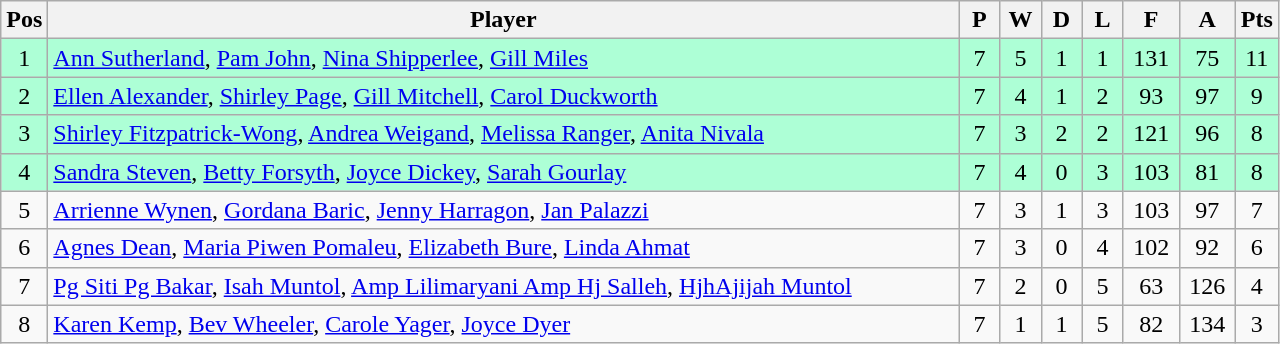<table class="wikitable" style="font-size: 100%">
<tr>
<th width=20>Pos</th>
<th width=600>Player</th>
<th width=20>P</th>
<th width=20>W</th>
<th width=20>D</th>
<th width=20>L</th>
<th width=30>F</th>
<th width=30>A</th>
<th width=20>Pts</th>
</tr>
<tr align=center style="background: #ADFFD6;">
<td>1</td>
<td align="left"> <a href='#'>Ann Sutherland</a>, <a href='#'>Pam John</a>, <a href='#'>Nina Shipperlee</a>, <a href='#'>Gill Miles</a></td>
<td>7</td>
<td>5</td>
<td>1</td>
<td>1</td>
<td>131</td>
<td>75</td>
<td>11</td>
</tr>
<tr align=center style="background: #ADFFD6;">
<td>2</td>
<td align="left"> <a href='#'>Ellen Alexander</a>, <a href='#'>Shirley Page</a>, <a href='#'>Gill Mitchell</a>, <a href='#'>Carol Duckworth</a></td>
<td>7</td>
<td>4</td>
<td>1</td>
<td>2</td>
<td>93</td>
<td>97</td>
<td>9</td>
</tr>
<tr align=center style="background: #ADFFD6;">
<td>3</td>
<td align="left"> <a href='#'>Shirley Fitzpatrick-Wong</a>, <a href='#'>Andrea Weigand</a>, <a href='#'>Melissa Ranger</a>, <a href='#'>Anita Nivala</a></td>
<td>7</td>
<td>3</td>
<td>2</td>
<td>2</td>
<td>121</td>
<td>96</td>
<td>8</td>
</tr>
<tr align=center style="background: #ADFFD6;">
<td>4</td>
<td align="left"> <a href='#'>Sandra Steven</a>, <a href='#'>Betty Forsyth</a>, <a href='#'>Joyce Dickey</a>, <a href='#'>Sarah Gourlay</a></td>
<td>7</td>
<td>4</td>
<td>0</td>
<td>3</td>
<td>103</td>
<td>81</td>
<td>8</td>
</tr>
<tr align=center>
<td>5</td>
<td align="left"> <a href='#'>Arrienne Wynen</a>, <a href='#'>Gordana Baric</a>, <a href='#'>Jenny Harragon</a>, <a href='#'>Jan Palazzi</a></td>
<td>7</td>
<td>3</td>
<td>1</td>
<td>3</td>
<td>103</td>
<td>97</td>
<td>7</td>
</tr>
<tr align=center>
<td>6</td>
<td align="left"> <a href='#'>Agnes Dean</a>, <a href='#'>Maria Piwen Pomaleu</a>, <a href='#'>Elizabeth Bure</a>, <a href='#'>Linda Ahmat</a></td>
<td>7</td>
<td>3</td>
<td>0</td>
<td>4</td>
<td>102</td>
<td>92</td>
<td>6</td>
</tr>
<tr align=center>
<td>7</td>
<td align="left"> <a href='#'>Pg Siti Pg Bakar</a>, <a href='#'>Isah Muntol</a>, <a href='#'>Amp Lilimaryani Amp Hj Salleh</a>, <a href='#'>HjhAjijah Muntol</a></td>
<td>7</td>
<td>2</td>
<td>0</td>
<td>5</td>
<td>63</td>
<td>126</td>
<td>4</td>
</tr>
<tr align=center>
<td>8</td>
<td align="left"> <a href='#'>Karen Kemp</a>, <a href='#'>Bev Wheeler</a>, <a href='#'>Carole Yager</a>, <a href='#'>Joyce Dyer</a></td>
<td>7</td>
<td>1</td>
<td>1</td>
<td>5</td>
<td>82</td>
<td>134</td>
<td>3</td>
</tr>
</table>
